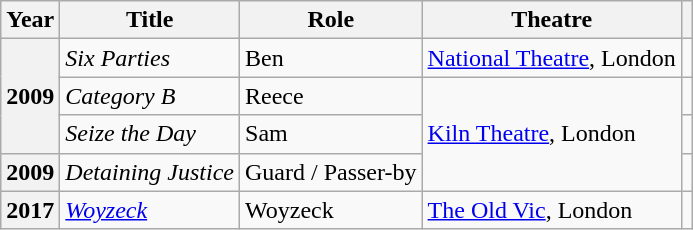<table class="wikitable plainrowheaders sortable">
<tr>
<th scope="col">Year</th>
<th scope="col">Title</th>
<th scope="col">Role</th>
<th scope="col" class="unsortable">Theatre</th>
<th scope="col" class="unsortable"></th>
</tr>
<tr>
<th scope="row" rowspan="3">2009</th>
<td><em>Six Parties</em></td>
<td>Ben</td>
<td><a href='#'>National Theatre</a>, London</td>
<td></td>
</tr>
<tr>
<td><em>Category B</em></td>
<td>Reece</td>
<td rowspan=3><a href='#'>Kiln Theatre</a>, London</td>
<td></td>
</tr>
<tr>
<td><em>Seize the Day</em></td>
<td>Sam</td>
<td></td>
</tr>
<tr>
<th scope="row">2009</th>
<td><em>Detaining Justice</em></td>
<td>Guard / Passer-by</td>
<td></td>
</tr>
<tr>
<th scope="row">2017</th>
<td><em><a href='#'>Woyzeck</a></em></td>
<td>Woyzeck</td>
<td><a href='#'>The Old Vic</a>, London</td>
<td></td>
</tr>
</table>
